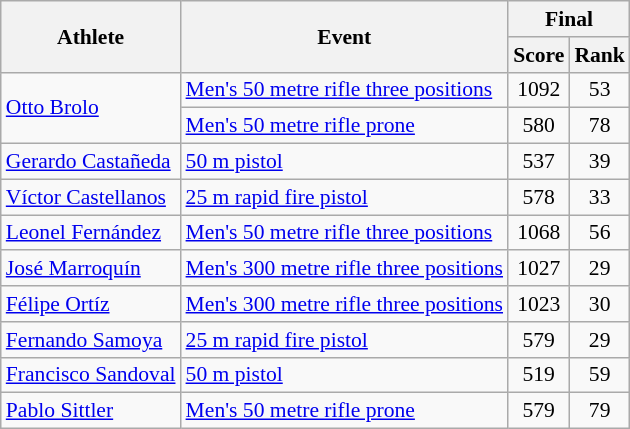<table class="wikitable" style="font-size:90%">
<tr>
<th rowspan="2">Athlete</th>
<th rowspan="2">Event</th>
<th colspan="2">Final</th>
</tr>
<tr>
<th>Score</th>
<th>Rank</th>
</tr>
<tr>
<td rowspan=2><a href='#'>Otto Brolo</a></td>
<td><a href='#'>Men's 50 metre rifle three positions</a></td>
<td align="center">1092</td>
<td align="center">53</td>
</tr>
<tr>
<td><a href='#'>Men's 50 metre rifle prone</a></td>
<td align="center">580</td>
<td align="center">78</td>
</tr>
<tr>
<td rowspan=1><a href='#'>Gerardo Castañeda</a></td>
<td><a href='#'>50 m pistol</a></td>
<td align="center">537</td>
<td align="center">39</td>
</tr>
<tr>
<td rowspan=1><a href='#'>Víctor Castellanos</a></td>
<td><a href='#'>25 m rapid fire pistol</a></td>
<td align="center">578</td>
<td align="center">33</td>
</tr>
<tr>
<td rowspan=1><a href='#'>Leonel Fernández</a></td>
<td><a href='#'>Men's 50 metre rifle three positions</a></td>
<td align="center">1068</td>
<td align="center">56</td>
</tr>
<tr>
<td rowspan=1><a href='#'>José Marroquín</a></td>
<td><a href='#'>Men's 300 metre rifle three positions</a></td>
<td align="center">1027</td>
<td align="center">29</td>
</tr>
<tr>
<td rowspan=1><a href='#'>Félipe Ortíz</a></td>
<td><a href='#'>Men's 300 metre rifle three positions</a></td>
<td align="center">1023</td>
<td align="center">30</td>
</tr>
<tr>
<td rowspan=1><a href='#'>Fernando Samoya</a></td>
<td><a href='#'>25 m rapid fire pistol</a></td>
<td align="center">579</td>
<td align="center">29</td>
</tr>
<tr>
<td rowspan=1><a href='#'>Francisco Sandoval</a></td>
<td><a href='#'>50 m pistol</a></td>
<td align="center">519</td>
<td align="center">59</td>
</tr>
<tr>
<td rowspan=1><a href='#'>Pablo Sittler</a></td>
<td><a href='#'>Men's 50 metre rifle prone</a></td>
<td align="center">579</td>
<td align="center">79</td>
</tr>
</table>
